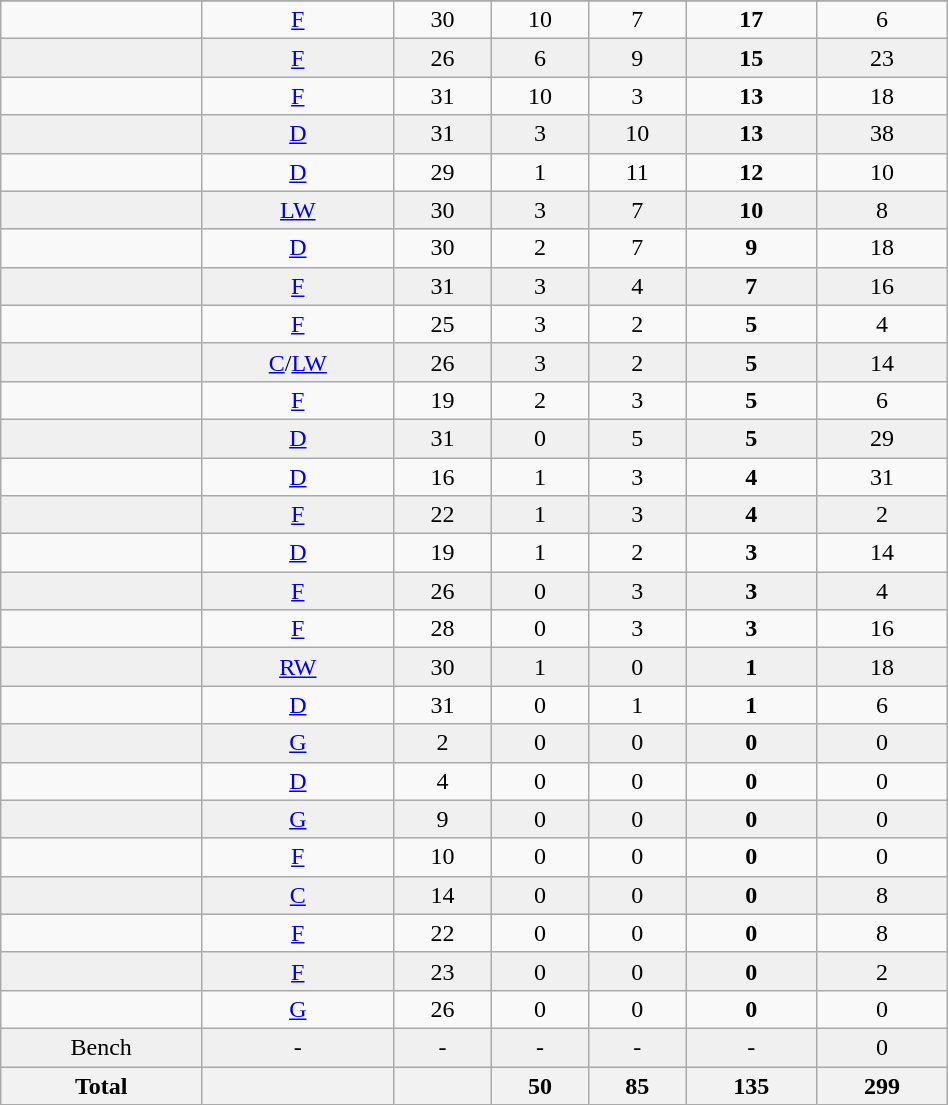<table class="wikitable sortable" width=50%>
<tr align="center">
</tr>
<tr align="center" bgcolor="">
<td></td>
<td><a href='#'>F</a></td>
<td>30</td>
<td>10</td>
<td>7</td>
<td><strong>17</strong></td>
<td>6</td>
</tr>
<tr align="center" bgcolor="f0f0f0">
<td></td>
<td><a href='#'>F</a></td>
<td>26</td>
<td>6</td>
<td>9</td>
<td><strong>15</strong></td>
<td>23</td>
</tr>
<tr align="center" bgcolor="">
<td></td>
<td><a href='#'>F</a></td>
<td>31</td>
<td>10</td>
<td>3</td>
<td><strong>13</strong></td>
<td>18</td>
</tr>
<tr align="center" bgcolor="f0f0f0">
<td></td>
<td><a href='#'>D</a></td>
<td>31</td>
<td>3</td>
<td>10</td>
<td><strong>13</strong></td>
<td>38</td>
</tr>
<tr align="center" bgcolor="">
<td></td>
<td><a href='#'>D</a></td>
<td>29</td>
<td>1</td>
<td>11</td>
<td><strong>12</strong></td>
<td>10</td>
</tr>
<tr align="center" bgcolor="f0f0f0">
<td></td>
<td><a href='#'>LW</a></td>
<td>30</td>
<td>3</td>
<td>7</td>
<td><strong>10</strong></td>
<td>8</td>
</tr>
<tr align="center" bgcolor="">
<td></td>
<td><a href='#'>D</a></td>
<td>30</td>
<td>2</td>
<td>7</td>
<td><strong>9</strong></td>
<td>18</td>
</tr>
<tr align="center" bgcolor="f0f0f0">
<td></td>
<td><a href='#'>F</a></td>
<td>31</td>
<td>3</td>
<td>4</td>
<td><strong>7</strong></td>
<td>16</td>
</tr>
<tr align="center" bgcolor="">
<td></td>
<td><a href='#'>F</a></td>
<td>25</td>
<td>3</td>
<td>2</td>
<td><strong>5</strong></td>
<td>4</td>
</tr>
<tr align="center" bgcolor="f0f0f0">
<td></td>
<td><a href='#'>C</a>/<a href='#'>LW</a></td>
<td>26</td>
<td>3</td>
<td>2</td>
<td><strong>5</strong></td>
<td>14</td>
</tr>
<tr align="center" bgcolor="">
<td></td>
<td><a href='#'>F</a></td>
<td>19</td>
<td>2</td>
<td>3</td>
<td><strong>5</strong></td>
<td>6</td>
</tr>
<tr align="center" bgcolor="f0f0f0">
<td></td>
<td><a href='#'>D</a></td>
<td>31</td>
<td>0</td>
<td>5</td>
<td><strong>5</strong></td>
<td>29</td>
</tr>
<tr align="center" bgcolor="">
<td></td>
<td><a href='#'>D</a></td>
<td>16</td>
<td>1</td>
<td>3</td>
<td><strong>4</strong></td>
<td>31</td>
</tr>
<tr align="center" bgcolor="f0f0f0">
<td></td>
<td><a href='#'>F</a></td>
<td>22</td>
<td>1</td>
<td>3</td>
<td><strong>4</strong></td>
<td>2</td>
</tr>
<tr align="center" bgcolor="">
<td></td>
<td><a href='#'>D</a></td>
<td>19</td>
<td>1</td>
<td>2</td>
<td><strong>3</strong></td>
<td>14</td>
</tr>
<tr align="center" bgcolor="f0f0f0">
<td></td>
<td><a href='#'>F</a></td>
<td>26</td>
<td>0</td>
<td>3</td>
<td><strong>3</strong></td>
<td>4</td>
</tr>
<tr align="center" bgcolor="">
<td></td>
<td><a href='#'>F</a></td>
<td>28</td>
<td>0</td>
<td>3</td>
<td><strong>3</strong></td>
<td>16</td>
</tr>
<tr align="center" bgcolor="f0f0f0">
<td></td>
<td><a href='#'>RW</a></td>
<td>30</td>
<td>1</td>
<td>0</td>
<td><strong>1</strong></td>
<td>18</td>
</tr>
<tr align="center" bgcolor="">
<td></td>
<td><a href='#'>D</a></td>
<td>31</td>
<td>0</td>
<td>1</td>
<td><strong>1</strong></td>
<td>6</td>
</tr>
<tr align="center" bgcolor="f0f0f0">
<td></td>
<td><a href='#'>G</a></td>
<td>2</td>
<td>0</td>
<td>0</td>
<td><strong>0</strong></td>
<td>0</td>
</tr>
<tr align="center" bgcolor="">
<td></td>
<td><a href='#'>D</a></td>
<td>4</td>
<td>0</td>
<td>0</td>
<td><strong>0</strong></td>
<td>0</td>
</tr>
<tr align="center" bgcolor="f0f0f0">
<td></td>
<td><a href='#'>G</a></td>
<td>9</td>
<td>0</td>
<td>0</td>
<td><strong>0</strong></td>
<td>0</td>
</tr>
<tr align="center" bgcolor="">
<td></td>
<td><a href='#'>F</a></td>
<td>10</td>
<td>0</td>
<td>0</td>
<td><strong>0</strong></td>
<td>0</td>
</tr>
<tr align="center" bgcolor="f0f0f0">
<td></td>
<td><a href='#'>C</a></td>
<td>14</td>
<td>0</td>
<td>0</td>
<td><strong>0</strong></td>
<td>8</td>
</tr>
<tr align="center" bgcolor="">
<td></td>
<td><a href='#'>F</a></td>
<td>22</td>
<td>0</td>
<td>0</td>
<td><strong>0</strong></td>
<td>8</td>
</tr>
<tr align="center" bgcolor="f0f0f0">
<td></td>
<td><a href='#'>F</a></td>
<td>23</td>
<td>0</td>
<td>0</td>
<td><strong>0</strong></td>
<td>2</td>
</tr>
<tr align="center" bgcolor="">
<td></td>
<td><a href='#'>G</a></td>
<td>26</td>
<td>0</td>
<td>0</td>
<td><strong>0</strong></td>
<td>0</td>
</tr>
<tr align="center" bgcolor="f0f0f0">
<td>Bench</td>
<td>-</td>
<td>-</td>
<td>-</td>
<td>-</td>
<td>-</td>
<td>0</td>
</tr>
<tr>
<th>Total</th>
<th></th>
<th></th>
<th>50</th>
<th>85</th>
<th>135</th>
<th>299</th>
</tr>
</table>
